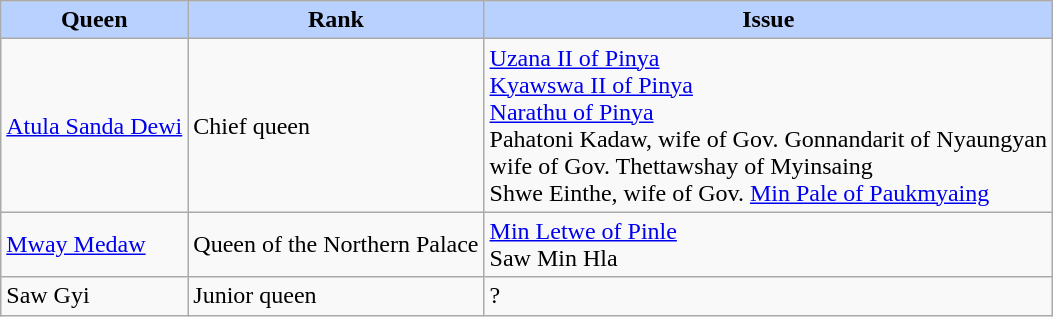<table class="wikitable">
<tr>
<th style="background-color:#B9D1FF">Queen</th>
<th style="background-color:#B9D1FF">Rank</th>
<th style="background-color:#B9D1FF">Issue</th>
</tr>
<tr>
<td><a href='#'>Atula Sanda Dewi</a></td>
<td>Chief queen</td>
<td><a href='#'>Uzana II of Pinya</a> <br> <a href='#'>Kyawswa II of Pinya</a> <br> <a href='#'>Narathu of Pinya</a> <br> Pahatoni Kadaw, wife of Gov. Gonnandarit of Nyaungyan <br> wife of Gov. Thettawshay of Myinsaing <br> Shwe Einthe, wife of Gov. <a href='#'>Min Pale of Paukmyaing</a></td>
</tr>
<tr>
<td><a href='#'>Mway Medaw</a></td>
<td>Queen of the Northern Palace</td>
<td><a href='#'>Min Letwe of Pinle</a> <br> Saw Min Hla</td>
</tr>
<tr>
<td>Saw Gyi</td>
<td>Junior queen</td>
<td>?</td>
</tr>
</table>
